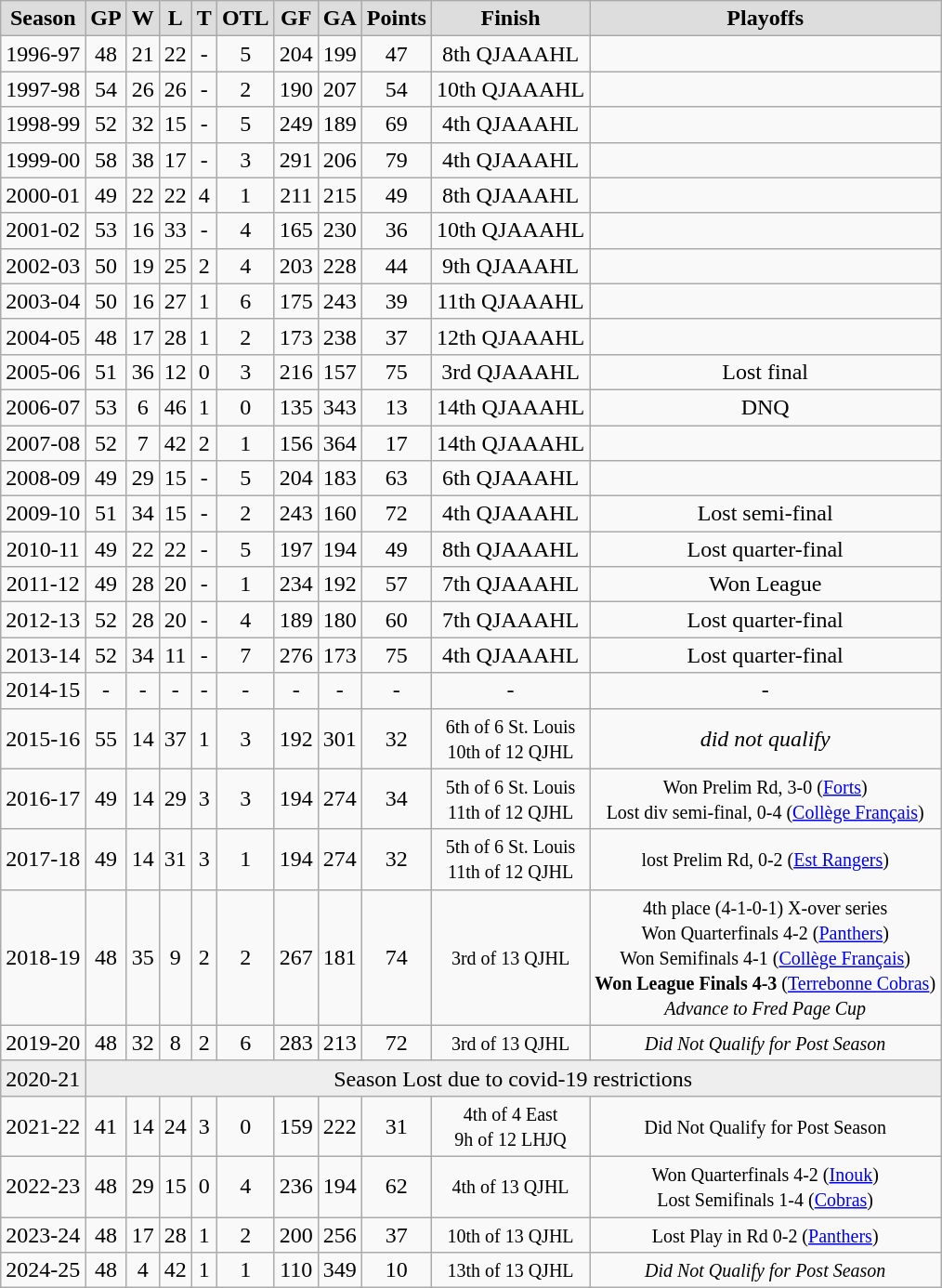<table class="wikitable">
<tr align="center"  bgcolor="#dddddd">
<td><strong>Season</strong></td>
<td><strong>GP </strong></td>
<td><strong> W </strong></td>
<td><strong> L </strong></td>
<td><strong> T </strong></td>
<td><strong>OTL</strong></td>
<td><strong>GF </strong></td>
<td><strong>GA </strong></td>
<td><strong>Points</strong></td>
<td><strong>Finish</strong></td>
<td><strong>Playoffs</strong></td>
</tr>
<tr align="center">
<td>1996-97</td>
<td>48</td>
<td>21</td>
<td>22</td>
<td>-</td>
<td>5</td>
<td>204</td>
<td>199</td>
<td>47</td>
<td>8th QJAAAHL</td>
<td></td>
</tr>
<tr align="center">
<td>1997-98</td>
<td>54</td>
<td>26</td>
<td>26</td>
<td>-</td>
<td>2</td>
<td>190</td>
<td>207</td>
<td>54</td>
<td>10th QJAAAHL</td>
<td></td>
</tr>
<tr align="center">
<td>1998-99</td>
<td>52</td>
<td>32</td>
<td>15</td>
<td>-</td>
<td>5</td>
<td>249</td>
<td>189</td>
<td>69</td>
<td>4th QJAAAHL</td>
<td></td>
</tr>
<tr align="center">
<td>1999-00</td>
<td>58</td>
<td>38</td>
<td>17</td>
<td>-</td>
<td>3</td>
<td>291</td>
<td>206</td>
<td>79</td>
<td>4th QJAAAHL</td>
<td></td>
</tr>
<tr align="center">
<td>2000-01</td>
<td>49</td>
<td>22</td>
<td>22</td>
<td>4</td>
<td>1</td>
<td>211</td>
<td>215</td>
<td>49</td>
<td>8th QJAAAHL</td>
<td></td>
</tr>
<tr align="center">
<td>2001-02</td>
<td>53</td>
<td>16</td>
<td>33</td>
<td>-</td>
<td>4</td>
<td>165</td>
<td>230</td>
<td>36</td>
<td>10th QJAAAHL</td>
<td></td>
</tr>
<tr align="center">
<td>2002-03</td>
<td>50</td>
<td>19</td>
<td>25</td>
<td>2</td>
<td>4</td>
<td>203</td>
<td>228</td>
<td>44</td>
<td>9th QJAAAHL</td>
<td></td>
</tr>
<tr align="center">
<td>2003-04</td>
<td>50</td>
<td>16</td>
<td>27</td>
<td>1</td>
<td>6</td>
<td>175</td>
<td>243</td>
<td>39</td>
<td>11th QJAAAHL</td>
<td></td>
</tr>
<tr align="center">
<td>2004-05</td>
<td>48</td>
<td>17</td>
<td>28</td>
<td>1</td>
<td>2</td>
<td>173</td>
<td>238</td>
<td>37</td>
<td>12th QJAAAHL</td>
<td></td>
</tr>
<tr align="center">
<td>2005-06</td>
<td>51</td>
<td>36</td>
<td>12</td>
<td>0</td>
<td>3</td>
<td>216</td>
<td>157</td>
<td>75</td>
<td>3rd QJAAAHL</td>
<td>Lost final</td>
</tr>
<tr align="center">
<td>2006-07</td>
<td>53</td>
<td>6</td>
<td>46</td>
<td>1</td>
<td>0</td>
<td>135</td>
<td>343</td>
<td>13</td>
<td>14th QJAAAHL</td>
<td>DNQ</td>
</tr>
<tr align="center">
<td>2007-08</td>
<td>52</td>
<td>7</td>
<td>42</td>
<td>2</td>
<td>1</td>
<td>156</td>
<td>364</td>
<td>17</td>
<td>14th QJAAAHL</td>
<td></td>
</tr>
<tr align="center">
<td>2008-09</td>
<td>49</td>
<td>29</td>
<td>15</td>
<td>-</td>
<td>5</td>
<td>204</td>
<td>183</td>
<td>63</td>
<td>6th QJAAAHL</td>
<td></td>
</tr>
<tr align="center">
<td>2009-10</td>
<td>51</td>
<td>34</td>
<td>15</td>
<td>-</td>
<td>2</td>
<td>243</td>
<td>160</td>
<td>72</td>
<td>4th QJAAAHL</td>
<td>Lost semi-final</td>
</tr>
<tr align="center">
<td>2010-11</td>
<td>49</td>
<td>22</td>
<td>22</td>
<td>-</td>
<td>5</td>
<td>197</td>
<td>194</td>
<td>49</td>
<td>8th QJAAAHL</td>
<td>Lost quarter-final</td>
</tr>
<tr align="center">
<td>2011-12</td>
<td>49</td>
<td>28</td>
<td>20</td>
<td>-</td>
<td>1</td>
<td>234</td>
<td>192</td>
<td>57</td>
<td>7th QJAAAHL</td>
<td>Won League</td>
</tr>
<tr align="center">
<td>2012-13</td>
<td>52</td>
<td>28</td>
<td>20</td>
<td>-</td>
<td>4</td>
<td>189</td>
<td>180</td>
<td>60</td>
<td>7th QJAAAHL</td>
<td>Lost quarter-final</td>
</tr>
<tr align="center">
<td>2013-14</td>
<td>52</td>
<td>34</td>
<td>11</td>
<td>-</td>
<td>7</td>
<td>276</td>
<td>173</td>
<td>75</td>
<td>4th QJAAAHL</td>
<td>Lost quarter-final</td>
</tr>
<tr align="center">
<td>2014-15</td>
<td>-</td>
<td>-</td>
<td>-</td>
<td>-</td>
<td>-</td>
<td>-</td>
<td>-</td>
<td>-</td>
<td>-</td>
<td>-</td>
</tr>
<tr align="center">
<td>2015-16</td>
<td>55</td>
<td>14</td>
<td>37</td>
<td>1</td>
<td>3</td>
<td>192</td>
<td>301</td>
<td>32</td>
<td><small>6th of 6 St. Louis<br>10th of 12 QJHL</small></td>
<td><em>did not qualify</em></td>
</tr>
<tr align="center">
<td>2016-17</td>
<td>49</td>
<td>14</td>
<td>29</td>
<td>3</td>
<td>3</td>
<td>194</td>
<td>274</td>
<td>34</td>
<td><small>5th of 6 St. Louis<br>11th of 12 QJHL</small></td>
<td><small>Won Prelim Rd, 3-0 (<a href='#'>Forts</a>)<br>Lost div semi-final, 0-4 (<a href='#'>Collège Français</a>)</small></td>
</tr>
<tr align="center">
<td>2017-18</td>
<td>49</td>
<td>14</td>
<td>31</td>
<td>3</td>
<td>1</td>
<td>194</td>
<td>274</td>
<td>32</td>
<td><small>5th of 6 St. Louis<br>11th of 12 QJHL</small></td>
<td><small>lost Prelim Rd, 0-2 (<a href='#'>Est Rangers</a>)</small></td>
</tr>
<tr align="center">
<td>2018-19</td>
<td>48</td>
<td>35</td>
<td>9</td>
<td>2</td>
<td>2</td>
<td>267</td>
<td>181</td>
<td>74</td>
<td><small>3rd of 13 QJHL</small></td>
<td><small>4th place (4-1-0-1) X-over series<br>Won Quarterfinals 4-2 (<a href='#'>Panthers</a>)<br>Won Semifinals 4-1 (<a href='#'>Collège Français</a>)<br><strong>Won League Finals 4-3</strong> (<a href='#'>Terrebonne Cobras</a>)<br><em>Advance to Fred Page Cup</em></small></td>
</tr>
<tr align="center">
<td>2019-20</td>
<td>48</td>
<td>32</td>
<td>8</td>
<td>2</td>
<td>6</td>
<td>283</td>
<td>213</td>
<td>72</td>
<td><small>3rd of 13 QJHL</small></td>
<td><small><em>Did Not Qualify for Post Season</em></small></td>
</tr>
<tr align="center" bgcolor="#eeeeee">
<td>2020-21</td>
<td colspan=10>Season Lost due to covid-19 restrictions</td>
</tr>
<tr align="center">
<td>2021-22</td>
<td>41</td>
<td>14</td>
<td>24</td>
<td>3</td>
<td>0</td>
<td>159</td>
<td>222</td>
<td>31</td>
<td><small>4th of 4 East<br>9h of 12 LHJQ</small></td>
<td><small>Did Not Qualify for Post Season</small></td>
</tr>
<tr align="center">
<td>2022-23</td>
<td>48</td>
<td>29</td>
<td>15</td>
<td>0</td>
<td>4</td>
<td>236</td>
<td>194</td>
<td>62</td>
<td><small>4th of 13 QJHL</small></td>
<td><small>Won Quarterfinals 4-2 (<a href='#'>Inouk</a>)<br>Lost Semifinals 1-4 (<a href='#'>Cobras</a>)</small></td>
</tr>
<tr align="center">
<td>2023-24</td>
<td>48</td>
<td>17</td>
<td>28</td>
<td>1</td>
<td>2</td>
<td>200</td>
<td>256</td>
<td>37</td>
<td><small>10th of 13 QJHL</small></td>
<td><small>Lost Play in Rd 0-2 (<a href='#'>Panthers</a>)</small></td>
</tr>
<tr align="center">
<td>2024-25</td>
<td>48</td>
<td>4</td>
<td>42</td>
<td>1</td>
<td>1</td>
<td>110</td>
<td>349</td>
<td>10</td>
<td><small>13th of 13 QJHL</small></td>
<td><small><em>Did Not Qualify for Post Season</em></small></td>
</tr>
</table>
